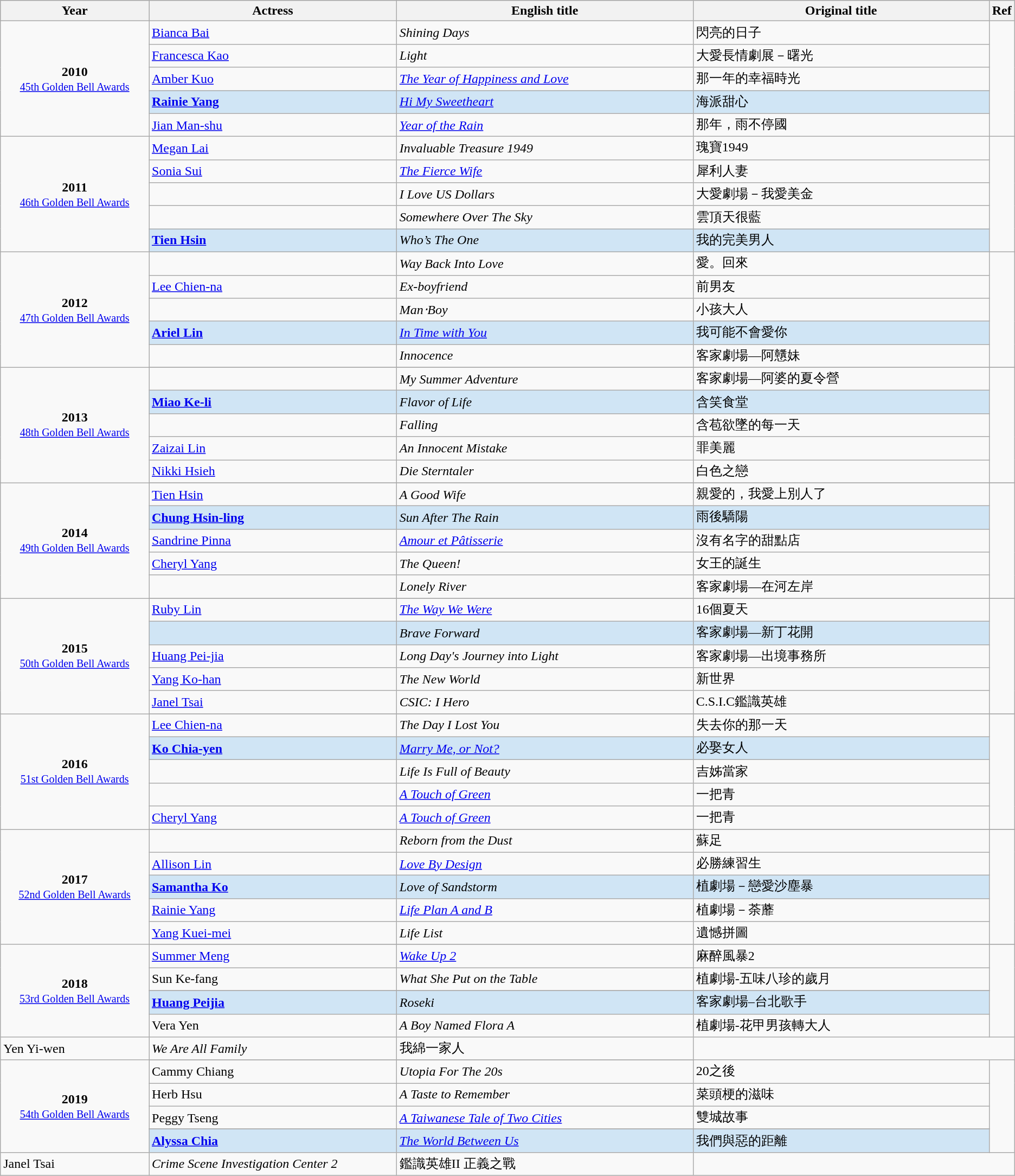<table class="wikitable">
<tr style="background:#bebebe;">
<th style="width:15%;">Year</th>
<th style="width:25%;">Actress</th>
<th style="width:30%;">English title</th>
<th style="width:30%;">Original title</th>
<th style="width:2%;">Ref</th>
</tr>
<tr>
<td rowspan=5 style="text-align:center"><strong>2010</strong> <br> <small><a href='#'>45th Golden Bell Awards</a></small></td>
<td><a href='#'>Bianca Bai</a></td>
<td><em>Shining Days</em></td>
<td>閃亮的日子</td>
<td rowspan=5></td>
</tr>
<tr>
<td><a href='#'>Francesca Kao</a></td>
<td><em>Light</em></td>
<td>大愛長情劇展－曙光</td>
</tr>
<tr>
<td><a href='#'>Amber Kuo</a></td>
<td><em><a href='#'>The Year of Happiness and Love</a></em></td>
<td>那一年的幸福時光</td>
</tr>
<tr style="background:#d0e5f5;">
<td><strong><a href='#'>Rainie Yang</a></strong></td>
<td><em><a href='#'>Hi My Sweetheart</a></em></td>
<td>海派甜心</td>
</tr>
<tr>
<td><a href='#'>Jian Man-shu</a></td>
<td><em><a href='#'>Year of the Rain</a></em></td>
<td>那年，雨不停國</td>
</tr>
<tr>
<td rowspan=5 style="text-align:center"><strong>2011</strong> <br> <small><a href='#'>46th Golden Bell Awards</a></small></td>
<td><a href='#'>Megan Lai</a></td>
<td><em>Invaluable Treasure 1949</em></td>
<td>瑰寶1949</td>
<td rowspan=5></td>
</tr>
<tr>
<td><a href='#'>Sonia Sui</a></td>
<td><em><a href='#'>The Fierce Wife</a></em></td>
<td>犀利人妻</td>
</tr>
<tr>
<td></td>
<td><em>I Love US Dollars</em></td>
<td>大愛劇場－我愛美金</td>
</tr>
<tr>
<td></td>
<td><em>Somewhere Over The Sky</em></td>
<td>雲頂天很藍</td>
</tr>
<tr style="background:#d0e5f5;">
<td><strong><a href='#'>Tien Hsin</a></strong></td>
<td><em>Who’s The One</em></td>
<td>我的完美男人</td>
</tr>
<tr>
<td rowspan=5 style="text-align:center"><strong>2012</strong> <br> <small><a href='#'>47th Golden Bell Awards</a></small></td>
<td></td>
<td><em>Way Back Into Love</em></td>
<td>愛。回來</td>
<td rowspan=5></td>
</tr>
<tr>
<td><a href='#'>Lee Chien-na</a></td>
<td><em>Ex-boyfriend</em></td>
<td>前男友</td>
</tr>
<tr>
<td></td>
<td><em>Man‧Boy</em></td>
<td>小孩大人</td>
</tr>
<tr style="background:#d0e5f5;">
<td><strong><a href='#'>Ariel Lin</a></strong></td>
<td><em><a href='#'>In Time with You</a></em></td>
<td>我可能不會愛你</td>
</tr>
<tr>
<td></td>
<td><em>Innocence</em></td>
<td>客家劇場—阿戇妹</td>
</tr>
<tr>
<td rowspan=6 style="text-align:center"><strong>2013</strong> <br> <small><a href='#'>48th Golden Bell Awards</a></small></td>
</tr>
<tr>
<td></td>
<td><em>My Summer Adventure</em></td>
<td>客家劇場—阿婆的夏令營</td>
<td rowspan=5></td>
</tr>
<tr style="background:#d0e5f5;">
<td><strong><a href='#'>Miao Ke-li</a></strong></td>
<td><em>Flavor of Life</em></td>
<td>含笑食堂</td>
</tr>
<tr>
<td></td>
<td><em>Falling</em></td>
<td>含苞欲墜的每一天</td>
</tr>
<tr>
<td><a href='#'>Zaizai Lin</a></td>
<td><em>An Innocent Mistake</em></td>
<td>罪美麗</td>
</tr>
<tr>
<td><a href='#'>Nikki Hsieh</a></td>
<td><em>Die Sterntaler</em></td>
<td>白色之戀</td>
</tr>
<tr>
<td rowspan=6 style="text-align:center"><strong>2014</strong> <br> <small><a href='#'>49th Golden Bell Awards</a></small></td>
</tr>
<tr>
<td><a href='#'>Tien Hsin</a></td>
<td><em>A Good Wife</em></td>
<td>親愛的，我愛上別人了</td>
<td rowspan=5></td>
</tr>
<tr style="background:#d0e5f5;">
<td><strong><a href='#'>Chung Hsin-ling</a></strong></td>
<td><em>Sun After The Rain</em></td>
<td>雨後驕陽</td>
</tr>
<tr>
<td><a href='#'>Sandrine Pinna</a></td>
<td><em><a href='#'>Amour et Pâtisserie</a></em></td>
<td>沒有名字的甜點店</td>
</tr>
<tr>
<td><a href='#'>Cheryl Yang</a></td>
<td><em>The Queen!</em></td>
<td>女王的誕生</td>
</tr>
<tr>
<td></td>
<td><em>Lonely River</em></td>
<td>客家劇場—在河左岸</td>
</tr>
<tr>
<td rowspan=6 style="text-align:center"><strong>2015</strong> <br> <small><a href='#'>50th Golden Bell Awards</a></small></td>
</tr>
<tr>
<td><a href='#'>Ruby Lin</a></td>
<td><em><a href='#'>The Way We Were</a></em></td>
<td>16個夏天</td>
<td rowspan=5></td>
</tr>
<tr style="background:#d0e5f5;">
<td><strong></strong></td>
<td><em>Brave Forward</em></td>
<td>客家劇場—新丁花開</td>
</tr>
<tr>
<td><a href='#'>Huang Pei-jia</a></td>
<td><em>Long Day's Journey into Light</em></td>
<td>客家劇場—出境事務所</td>
</tr>
<tr>
<td><a href='#'>Yang Ko-han</a></td>
<td><em>The New World</em></td>
<td>新世界</td>
</tr>
<tr>
<td><a href='#'>Janel Tsai</a></td>
<td><em>CSIC: I Hero </em></td>
<td>C.S.I.C鑑識英雄</td>
</tr>
<tr>
<td rowspan=6 style="text-align:center"><strong>2016</strong> <br> <small><a href='#'>51st Golden Bell Awards</a></small></td>
</tr>
<tr>
<td><a href='#'>Lee Chien-na</a></td>
<td><em>The Day I Lost You</em></td>
<td>失去你的那一天</td>
<td rowspan=5></td>
</tr>
<tr style="background:#d0e5f5;">
<td><strong><a href='#'>Ko Chia-yen</a></strong></td>
<td><em><a href='#'>Marry Me, or Not?</a></em></td>
<td>必娶女人</td>
</tr>
<tr>
<td></td>
<td><em>Life Is Full of Beauty</em></td>
<td>吉姊當家</td>
</tr>
<tr>
<td></td>
<td><em><a href='#'>A Touch of Green</a></em></td>
<td>一把青</td>
</tr>
<tr>
<td><a href='#'>Cheryl Yang</a></td>
<td><em><a href='#'>A Touch of Green</a></em></td>
<td>一把青</td>
</tr>
<tr>
<td rowspan=6 style="text-align:center"><strong>2017</strong> <br> <small><a href='#'>52nd Golden Bell Awards</a></small></td>
</tr>
<tr>
<td></td>
<td><em>Reborn from the Dust</em></td>
<td>蘇足</td>
<td rowspan=5></td>
</tr>
<tr>
<td><a href='#'>Allison Lin</a></td>
<td><em><a href='#'>Love By Design</a></em></td>
<td>必勝練習生</td>
</tr>
<tr style="background:#d0e5f5;">
<td><strong><a href='#'>Samantha Ko</a></strong></td>
<td><em>Love of Sandstorm</em></td>
<td>植劇場－戀愛沙塵暴</td>
</tr>
<tr>
<td><a href='#'>Rainie Yang</a></td>
<td><em><a href='#'>Life Plan A and B</a></em></td>
<td>植劇場－荼蘼</td>
</tr>
<tr>
<td><a href='#'>Yang Kuei-mei</a></td>
<td><em>Life List</em></td>
<td>遺憾拼圖</td>
</tr>
<tr>
<td rowspan=6 style="text-align:center"><strong>2018</strong> <br> <small><a href='#'>53rd Golden Bell Awards</a></small></td>
</tr>
<tr>
<td><a href='#'>Summer Meng</a></td>
<td><em><a href='#'>Wake Up 2</a></em></td>
<td>麻醉風暴2</td>
<td rowspan=5></td>
</tr>
<tr>
<td>Sun Ke-fang</td>
<td><em>What She Put on the Table</em></td>
<td>植劇場-五味八珍的歲月</td>
</tr>
<tr>
</tr>
<tr style="background:#d0e5f5;">
<td><strong><a href='#'>Huang Peijia</a></strong></td>
<td><em>Roseki</em></td>
<td>客家劇場–台北歌手</td>
</tr>
<tr>
<td>Vera Yen</td>
<td><em>A Boy Named Flora A</em></td>
<td>植劇場-花甲男孩轉大人</td>
</tr>
<tr>
<td>Yen Yi-wen</td>
<td><em>We Are All Family</em></td>
<td>我綿一家人</td>
</tr>
<tr>
<td rowspan=6 style="text-align:center"><strong>2019</strong> <br> <small><a href='#'>54th Golden Bell Awards</a></small></td>
</tr>
<tr>
<td>Cammy Chiang</td>
<td><em>Utopia For The 20s</em></td>
<td>20之後</td>
<td rowspan=5></td>
</tr>
<tr>
<td>Herb Hsu</td>
<td><em>A Taste to Remember</em></td>
<td>菜頭梗的滋味</td>
</tr>
<tr>
<td>Peggy Tseng</td>
<td><em><a href='#'>A Taiwanese Tale of Two Cities</a></em></td>
<td>雙城故事</td>
</tr>
<tr>
</tr>
<tr style="background:#d0e5f5;">
<td><strong><a href='#'>Alyssa Chia</a></strong></td>
<td><em><a href='#'>The World Between Us</a></em></td>
<td>我們與惡的距離</td>
</tr>
<tr>
<td>Janel Tsai</td>
<td><em>Crime Scene Investigation Center 2</em></td>
<td>鑑識英雄II 正義之戰</td>
</tr>
</table>
